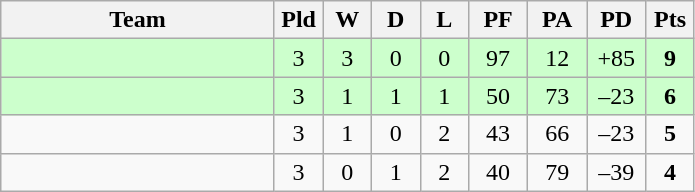<table class="wikitable" style="text-align:center;">
<tr>
<th width=175>Team</th>
<th width=25 abbr="Played">Pld</th>
<th width=25 abbr="Won">W</th>
<th width=25 abbr="Drawn">D</th>
<th width=25 abbr="Lost">L</th>
<th width=32 abbr="Points for">PF</th>
<th width=32 abbr="Points against">PA</th>
<th width=32 abbr="Points difference">PD</th>
<th width=25 abbr="Points">Pts</th>
</tr>
<tr bgcolor=ccffcc>
<td align=left></td>
<td>3</td>
<td>3</td>
<td>0</td>
<td>0</td>
<td>97</td>
<td>12</td>
<td>+85</td>
<td><strong>9</strong></td>
</tr>
<tr bgcolor=ccffcc>
<td align=left></td>
<td>3</td>
<td>1</td>
<td>1</td>
<td>1</td>
<td>50</td>
<td>73</td>
<td>–23</td>
<td><strong>6</strong></td>
</tr>
<tr>
<td align=left></td>
<td>3</td>
<td>1</td>
<td>0</td>
<td>2</td>
<td>43</td>
<td>66</td>
<td>–23</td>
<td><strong>5</strong></td>
</tr>
<tr>
<td align=left></td>
<td>3</td>
<td>0</td>
<td>1</td>
<td>2</td>
<td>40</td>
<td>79</td>
<td>–39</td>
<td><strong>4</strong></td>
</tr>
</table>
